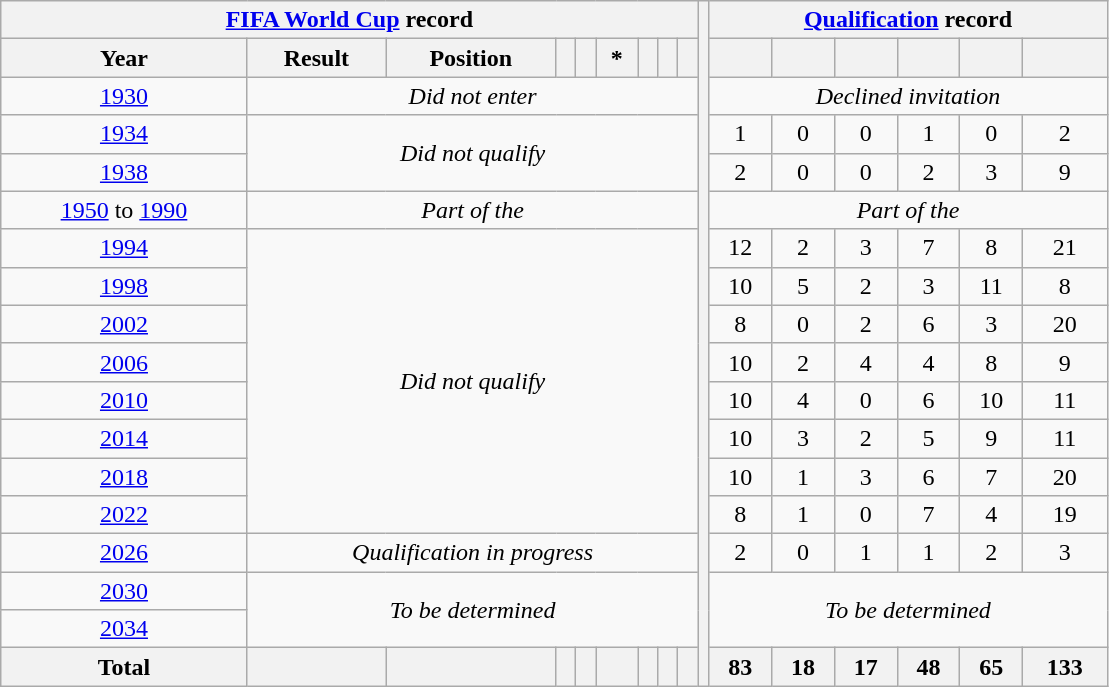<table class="wikitable" style="text-align: center;">
<tr>
<th colspan=9><a href='#'>FIFA World Cup</a> record</th>
<th width=1% rowspan=28></th>
<th colspan=6><a href='#'>Qualification</a> record</th>
</tr>
<tr>
<th>Year</th>
<th>Result</th>
<th>Position</th>
<th></th>
<th></th>
<th>*</th>
<th></th>
<th></th>
<th></th>
<th></th>
<th></th>
<th></th>
<th></th>
<th></th>
<th></th>
</tr>
<tr>
<td> <a href='#'>1930</a></td>
<td colspan=8><em>Did not enter</em></td>
<td colspan=6><em>Declined invitation</em></td>
</tr>
<tr>
<td> <a href='#'>1934</a></td>
<td colspan=8 rowspan=2><em>Did not qualify</em></td>
<td>1</td>
<td>0</td>
<td>0</td>
<td>1</td>
<td>0</td>
<td>2</td>
</tr>
<tr>
<td> <a href='#'>1938</a></td>
<td>2</td>
<td>0</td>
<td>0</td>
<td>2</td>
<td>3</td>
<td>9</td>
</tr>
<tr>
<td> <a href='#'>1950</a> to  <a href='#'>1990</a></td>
<td colspan=8><em>Part of the </em></td>
<td colspan=6><em>Part of the </em></td>
</tr>
<tr>
<td> <a href='#'>1994</a></td>
<td colspan=8 rowspan=8><em>Did not qualify</em></td>
<td>12</td>
<td>2</td>
<td>3</td>
<td>7</td>
<td>8</td>
<td>21</td>
</tr>
<tr>
<td> <a href='#'>1998</a></td>
<td>10</td>
<td>5</td>
<td>2</td>
<td>3</td>
<td>11</td>
<td>8</td>
</tr>
<tr>
<td>  <a href='#'>2002</a></td>
<td>8</td>
<td>0</td>
<td>2</td>
<td>6</td>
<td>3</td>
<td>20</td>
</tr>
<tr>
<td> <a href='#'>2006</a></td>
<td>10</td>
<td>2</td>
<td>4</td>
<td>4</td>
<td>8</td>
<td>9</td>
</tr>
<tr>
<td> <a href='#'>2010</a></td>
<td>10</td>
<td>4</td>
<td>0</td>
<td>6</td>
<td>10</td>
<td>11</td>
</tr>
<tr>
<td> <a href='#'>2014</a></td>
<td>10</td>
<td>3</td>
<td>2</td>
<td>5</td>
<td>9</td>
<td>11</td>
</tr>
<tr>
<td> <a href='#'>2018</a></td>
<td>10</td>
<td>1</td>
<td>3</td>
<td>6</td>
<td>7</td>
<td>20</td>
</tr>
<tr>
<td> <a href='#'>2022</a></td>
<td>8</td>
<td>1</td>
<td>0</td>
<td>7</td>
<td>4</td>
<td>19</td>
</tr>
<tr>
<td>   <a href='#'>2026</a></td>
<td colspan=8><em>Qualification in progress</em></td>
<td>2</td>
<td>0</td>
<td>1</td>
<td>1</td>
<td>2</td>
<td>3</td>
</tr>
<tr>
<td>   <a href='#'>2030</a></td>
<td colspan=8 rowspan=2><em>To be determined</em></td>
<td colspan=8 rowspan=2><em>To be determined</em></td>
</tr>
<tr>
<td> <a href='#'>2034</a></td>
</tr>
<tr>
<th>Total</th>
<th></th>
<th></th>
<th></th>
<th></th>
<th></th>
<th></th>
<th></th>
<th></th>
<th>83</th>
<th>18</th>
<th>17</th>
<th>48</th>
<th>65</th>
<th>133</th>
</tr>
</table>
